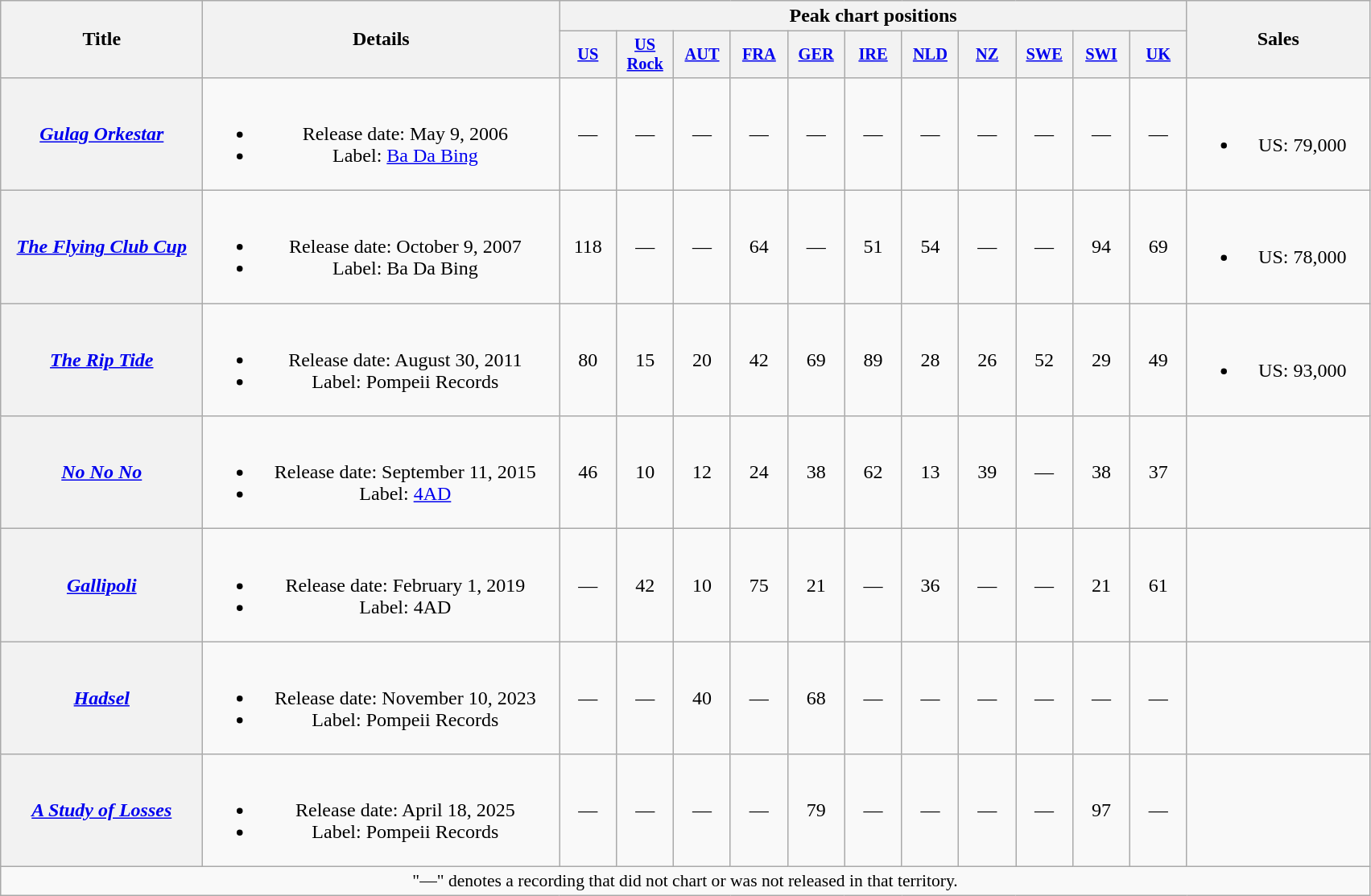<table class="wikitable plainrowheaders" style="text-align:center;">
<tr>
<th rowspan="2" style="width:10em;">Title</th>
<th rowspan="2" style="width:18em;">Details</th>
<th scope="col" colspan="11">Peak chart positions</th>
<th rowspan="2" style="width:9em;">Sales</th>
</tr>
<tr>
<th style="width:3em;font-size:85%;"><a href='#'>US</a><br></th>
<th style="width:3em;font-size:85%;"><a href='#'>US <br>Rock</a><br></th>
<th scope="col" style="width:3em;font-size:85%;"><a href='#'>AUT</a><br></th>
<th scope="col" style="width:3em;font-size:85%;"><a href='#'>FRA</a><br></th>
<th scope="col" style="width:3em;font-size:85%;"><a href='#'>GER</a><br></th>
<th scope="col" style="width:3em;font-size:85%;"><a href='#'>IRE</a><br></th>
<th scope="col" style="width:3em;font-size:85%;"><a href='#'>NLD</a><br></th>
<th scope="col" style="width:3em;font-size:85%;"><a href='#'>NZ</a><br></th>
<th scope="col" style="width:3em;font-size:85%;"><a href='#'>SWE</a><br></th>
<th scope="col" style="width:3em;font-size:85%;"><a href='#'>SWI</a><br></th>
<th style="width:3em;font-size:85%;"><a href='#'>UK</a><br></th>
</tr>
<tr>
<th scope="row"><em><a href='#'>Gulag Orkestar</a></em></th>
<td><br><ul><li>Release date: May 9, 2006</li><li>Label: <a href='#'>Ba Da Bing</a></li></ul></td>
<td>—</td>
<td>—</td>
<td>—</td>
<td>—</td>
<td>—</td>
<td>—</td>
<td>—</td>
<td>—</td>
<td>—</td>
<td>—</td>
<td>—</td>
<td><br><ul><li>US: 79,000</li></ul></td>
</tr>
<tr>
<th scope="row"><em><a href='#'>The Flying Club Cup</a></em></th>
<td><br><ul><li>Release date: October 9, 2007</li><li>Label: Ba Da Bing</li></ul></td>
<td>118</td>
<td>—</td>
<td>—</td>
<td>64</td>
<td>—</td>
<td>51</td>
<td>54</td>
<td>—</td>
<td>—</td>
<td>94</td>
<td>69</td>
<td><br><ul><li>US: 78,000</li></ul></td>
</tr>
<tr>
<th scope="row"><em><a href='#'>The Rip Tide</a></em></th>
<td><br><ul><li>Release date: August 30, 2011</li><li>Label: Pompeii Records</li></ul></td>
<td>80</td>
<td>15</td>
<td>20</td>
<td>42</td>
<td>69</td>
<td>89</td>
<td>28</td>
<td>26</td>
<td>52</td>
<td>29</td>
<td>49</td>
<td><br><ul><li>US: 93,000</li></ul></td>
</tr>
<tr>
<th scope="row"><em><a href='#'>No No No</a></em></th>
<td><br><ul><li>Release date: September 11, 2015</li><li>Label: <a href='#'>4AD</a></li></ul></td>
<td>46</td>
<td>10</td>
<td>12</td>
<td>24</td>
<td>38</td>
<td>62</td>
<td>13</td>
<td>39</td>
<td>—</td>
<td>38</td>
<td>37</td>
<td></td>
</tr>
<tr>
<th scope="row"><em><a href='#'>Gallipoli</a></em></th>
<td><br><ul><li>Release date: February 1, 2019</li><li>Label: 4AD</li></ul></td>
<td>—</td>
<td>42</td>
<td>10</td>
<td>75</td>
<td>21</td>
<td>—</td>
<td>36</td>
<td>—</td>
<td>—</td>
<td>21</td>
<td>61</td>
<td></td>
</tr>
<tr>
<th scope="row"><em><a href='#'>Hadsel</a></em></th>
<td><br><ul><li>Release date: November 10, 2023</li><li>Label: Pompeii Records</li></ul></td>
<td>—</td>
<td>—</td>
<td>40</td>
<td>—</td>
<td>68</td>
<td>—</td>
<td>—</td>
<td>—</td>
<td>—</td>
<td>—</td>
<td>—</td>
<td></td>
</tr>
<tr>
<th scope="row"><em><a href='#'>A Study of Losses</a></em></th>
<td><br><ul><li>Release date: April 18, 2025</li><li>Label: Pompeii Records</li></ul></td>
<td>—</td>
<td>—</td>
<td>—</td>
<td>—</td>
<td>79</td>
<td>—</td>
<td>—</td>
<td>—</td>
<td>—</td>
<td>97</td>
<td>—</td>
<td></td>
</tr>
<tr>
<td colspan="18" style="font-size:90%">"—" denotes a recording that did not chart or was not released in that territory.</td>
</tr>
</table>
